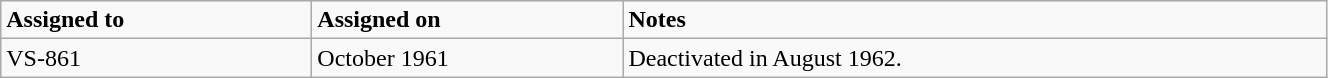<table class="wikitable" style="width: 70%;">
<tr>
<td style="width: 200px;"><strong>Assigned to</strong></td>
<td style="width: 200px;"><strong>Assigned on</strong></td>
<td><strong>Notes</strong></td>
</tr>
<tr>
<td>VS-861</td>
<td>October 1961</td>
<td>Deactivated in August 1962.</td>
</tr>
</table>
